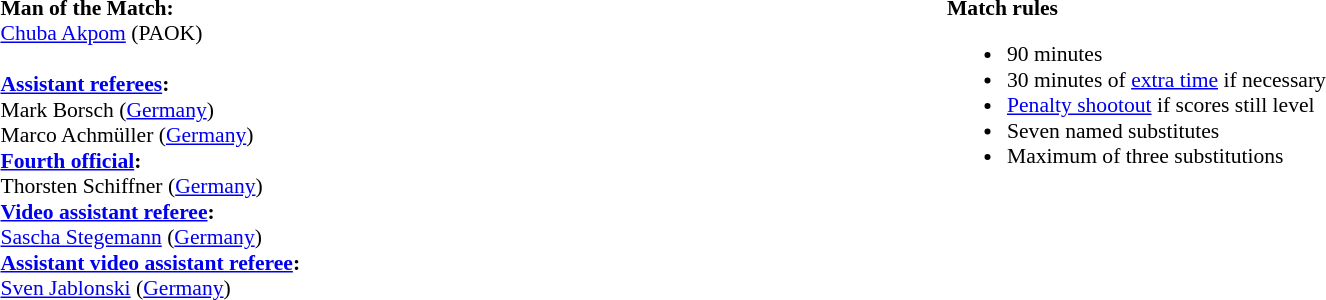<table width=100% style="font-size: 90%">
<tr>
<td width=50% valign=top><br><strong>Man of the Match:</strong>
<br> <a href='#'>Chuba Akpom</a> (PAOK)<br><br><strong><a href='#'>Assistant referees</a>:</strong>
<br>Mark Borsch (<a href='#'>Germany</a>)
<br>Marco Achmüller (<a href='#'>Germany</a>)
<br><strong><a href='#'>Fourth official</a>:</strong>
<br>Thorsten Schiffner (<a href='#'>Germany</a>)
<br><strong><a href='#'>Video assistant referee</a>:</strong>
<br><a href='#'>Sascha Stegemann</a> (<a href='#'>Germany</a>)
<br><strong><a href='#'>Assistant video assistant referee</a>:</strong>
<br><a href='#'>Sven Jablonski</a> (<a href='#'>Germany</a>)</td>
<td width=50% valign=top><br><strong>Match rules</strong><ul><li>90 minutes</li><li>30 minutes of <a href='#'>extra time</a> if necessary</li><li><a href='#'>Penalty shootout</a> if scores still level</li><li>Seven named substitutes</li><li>Maximum of three substitutions</li></ul></td>
</tr>
</table>
